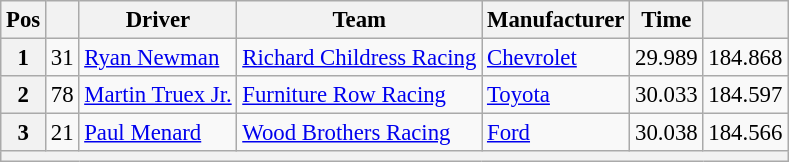<table class="wikitable" style="font-size:95%">
<tr>
<th>Pos</th>
<th></th>
<th>Driver</th>
<th>Team</th>
<th>Manufacturer</th>
<th>Time</th>
<th></th>
</tr>
<tr>
<th>1</th>
<td>31</td>
<td><a href='#'>Ryan Newman</a></td>
<td><a href='#'>Richard Childress Racing</a></td>
<td><a href='#'>Chevrolet</a></td>
<td>29.989</td>
<td>184.868</td>
</tr>
<tr>
<th>2</th>
<td>78</td>
<td><a href='#'>Martin Truex Jr.</a></td>
<td><a href='#'>Furniture Row Racing</a></td>
<td><a href='#'>Toyota</a></td>
<td>30.033</td>
<td>184.597</td>
</tr>
<tr>
<th>3</th>
<td>21</td>
<td><a href='#'>Paul Menard</a></td>
<td><a href='#'>Wood Brothers Racing</a></td>
<td><a href='#'>Ford</a></td>
<td>30.038</td>
<td>184.566</td>
</tr>
<tr>
<th colspan="7"></th>
</tr>
</table>
